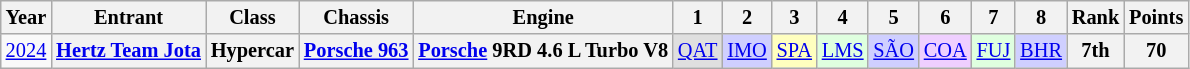<table class="wikitable" style="text-align:center; font-size:85%">
<tr>
<th>Year</th>
<th>Entrant</th>
<th>Class</th>
<th>Chassis</th>
<th>Engine</th>
<th>1</th>
<th>2</th>
<th>3</th>
<th>4</th>
<th>5</th>
<th>6</th>
<th>7</th>
<th>8</th>
<th>Rank</th>
<th>Points</th>
</tr>
<tr>
<td><a href='#'>2024</a></td>
<th nowrap><a href='#'>Hertz Team Jota</a></th>
<th>Hypercar</th>
<th nowrap><a href='#'>Porsche 963</a></th>
<th nowrap><a href='#'>Porsche</a> 9RD 4.6 L Turbo V8</th>
<td style="background:#DFDFDF;"><a href='#'>QAT</a><br></td>
<td style="background:#CFCFFF;"><a href='#'>IMO</a><br></td>
<td style="background:#FFFFBF;"><a href='#'>SPA</a><br></td>
<td style="background:#DFFFDF;"><a href='#'>LMS</a><br></td>
<td style="background:#CFCFFF;"><a href='#'>SÃO</a><br></td>
<td style="background:#EFCFFF;"><a href='#'>COA</a><br></td>
<td style="background:#DFFFDF;"><a href='#'>FUJ</a><br></td>
<td style="background:#CFCFFF;"><a href='#'>BHR</a><br></td>
<th>7th</th>
<th>70</th>
</tr>
</table>
